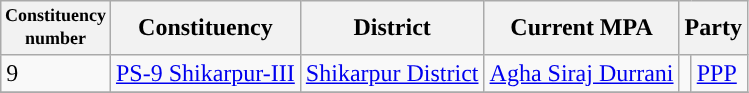<table class="wikitable">
<tr>
<th width="50px" style="font-size:75%">Constituency number</th>
<th>Constituency</th>
<th>District</th>
<th>Current MPA</th>
<th colspan="2">Party</th>
</tr>
<tr>
<td>9</td>
<td><a href='#'>PS-9 Shikarpur-III</a></td>
<td><a href='#'>Shikarpur District</a></td>
<td><a href='#'>Agha Siraj Durrani</a></td>
<td></td>
<td><a href='#'>PPP</a></td>
</tr>
<tr>
</tr>
</table>
